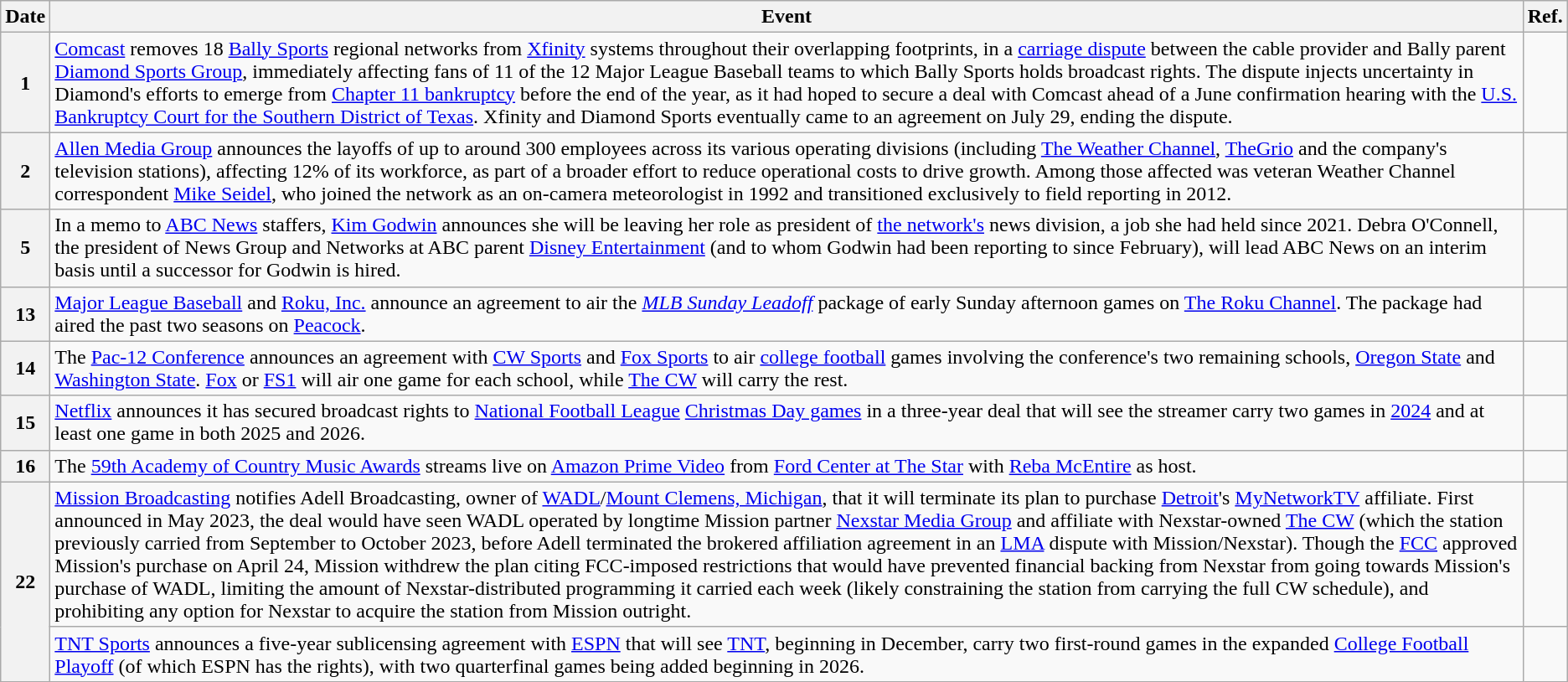<table class="wikitable sortable">
<tr>
<th>Date</th>
<th>Event</th>
<th>Ref.</th>
</tr>
<tr>
<th>1</th>
<td><a href='#'>Comcast</a> removes 18 <a href='#'>Bally Sports</a> regional networks from <a href='#'>Xfinity</a> systems throughout their overlapping footprints, in a <a href='#'>carriage dispute</a> between the cable provider and Bally parent <a href='#'>Diamond Sports Group</a>, immediately affecting fans of 11 of the 12 Major League Baseball teams to which Bally Sports holds broadcast rights. The dispute injects uncertainty in Diamond's efforts to emerge from <a href='#'>Chapter 11 bankruptcy</a> before the end of the year, as it had hoped to secure a deal with Comcast ahead of a June confirmation hearing with the <a href='#'>U.S. Bankruptcy Court for the Southern District of Texas</a>. Xfinity and Diamond Sports eventually came to an agreement on July 29, ending the dispute.</td>
<td></td>
</tr>
<tr>
<th>2</th>
<td><a href='#'>Allen Media Group</a> announces the layoffs of up to around 300 employees across its various operating divisions (including <a href='#'>The Weather Channel</a>, <a href='#'>TheGrio</a> and the company's television stations), affecting 12% of its workforce, as part of a broader effort to reduce operational costs to drive growth. Among those affected was veteran Weather Channel correspondent <a href='#'>Mike Seidel</a>, who joined the network as an on-camera meteorologist in 1992 and transitioned exclusively to field reporting in 2012.</td>
<td></td>
</tr>
<tr>
<th>5</th>
<td>In a memo to <a href='#'>ABC News</a> staffers, <a href='#'>Kim Godwin</a> announces she will be leaving her role as president of <a href='#'>the network's</a> news division, a job she had held since 2021. Debra O'Connell, the president of News Group and Networks at ABC parent <a href='#'>Disney Entertainment</a> (and to whom Godwin had been reporting to since February), will lead ABC News on an interim basis until a successor for Godwin is hired.</td>
<td></td>
</tr>
<tr>
<th>13</th>
<td><a href='#'>Major League Baseball</a> and <a href='#'>Roku, Inc.</a> announce an agreement to air the <em><a href='#'>MLB Sunday Leadoff</a></em> package of early Sunday afternoon games on <a href='#'>The Roku Channel</a>. The package had aired the past two seasons on <a href='#'>Peacock</a>.</td>
<td></td>
</tr>
<tr>
<th>14</th>
<td>The <a href='#'>Pac-12 Conference</a> announces an agreement with <a href='#'>CW Sports</a> and <a href='#'>Fox Sports</a> to air <a href='#'>college football</a> games involving the conference's two remaining schools, <a href='#'>Oregon State</a> and <a href='#'>Washington State</a>. <a href='#'>Fox</a> or <a href='#'>FS1</a> will air one game for each school, while <a href='#'>The CW</a> will carry the rest.</td>
<td></td>
</tr>
<tr>
<th>15</th>
<td><a href='#'>Netflix</a> announces it has secured broadcast rights to <a href='#'>National Football League</a> <a href='#'>Christmas Day games</a> in a three-year deal that will see the streamer carry two games in <a href='#'>2024</a> and at least one game in both 2025 and 2026.</td>
<td></td>
</tr>
<tr>
<th>16</th>
<td>The <a href='#'>59th Academy of Country Music Awards</a> streams live on <a href='#'>Amazon Prime Video</a> from <a href='#'>Ford Center at The Star</a> with <a href='#'>Reba McEntire</a> as host.</td>
<td></td>
</tr>
<tr>
<th rowspan="2">22</th>
<td><a href='#'>Mission Broadcasting</a> notifies Adell Broadcasting, owner of <a href='#'>WADL</a>/<a href='#'>Mount Clemens, Michigan</a>, that it will terminate its plan to purchase <a href='#'>Detroit</a>'s <a href='#'>MyNetworkTV</a> affiliate. First announced in May 2023, the deal would have seen WADL operated by longtime Mission partner <a href='#'>Nexstar Media Group</a> and affiliate with Nexstar-owned <a href='#'>The CW</a> (which the station previously carried from September to October 2023, before Adell terminated the brokered affiliation agreement in an <a href='#'>LMA</a> dispute with Mission/Nexstar). Though the <a href='#'>FCC</a> approved Mission's purchase on April 24, Mission withdrew the plan citing FCC-imposed restrictions that would have prevented financial backing from Nexstar from going towards Mission's purchase of WADL, limiting the amount of Nexstar-distributed programming it carried each week (likely constraining the station from carrying the full CW schedule), and prohibiting any option for Nexstar to acquire the station from Mission outright.</td>
<td></td>
</tr>
<tr>
<td><a href='#'>TNT Sports</a> announces a five-year sublicensing agreement with <a href='#'>ESPN</a> that will see <a href='#'>TNT</a>, beginning in December, carry two first-round games in the expanded <a href='#'>College Football Playoff</a> (of which ESPN has the rights), with two quarterfinal games being added beginning in 2026.</td>
<td></td>
</tr>
</table>
